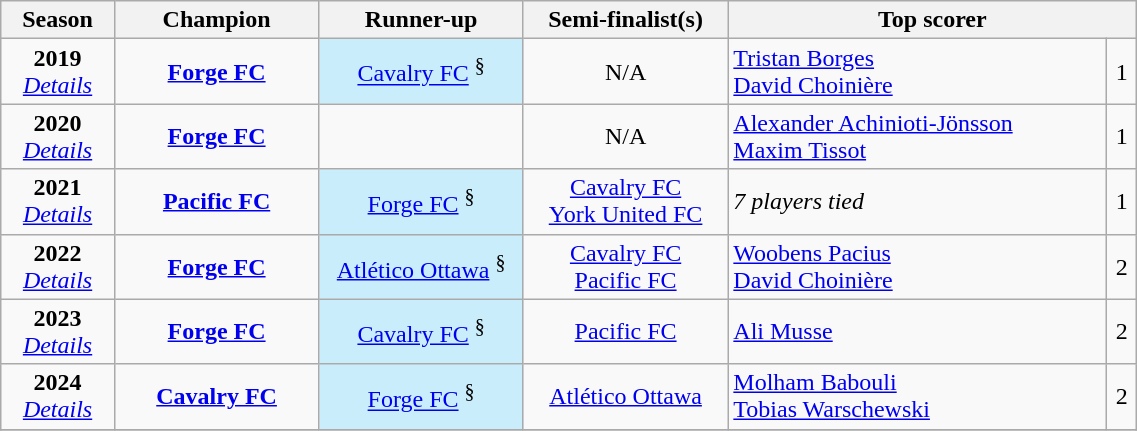<table class="wikitable" style="text-align: center; width:60%;">
<tr>
<th style="width:10%;">Season</th>
<th style="width:18%;">Champion</th>
<th style="width:18%;">Runner-up</th>
<th style="width:18%;">Semi-finalist(s)</th>
<th style="width:36%;" colspan="2">Top scorer</th>
</tr>
<tr>
<td><strong>2019</strong><br><em><a href='#'>Details</a></em></td>
<td><strong><a href='#'>Forge FC</a></strong></td>
<td style=background:#CAEDFB><a href='#'>Cavalry FC</a> <sup>§</sup></td>
<td>N/A</td>
<td style="text-align: left"> <a href='#'>Tristan Borges</a> <br>  <a href='#'>David Choinière</a></td>
<td>1</td>
</tr>
<tr>
<td><strong>2020</strong><br><em><a href='#'>Details</a></em></td>
<td><strong><a href='#'>Forge FC</a></strong></td>
<td></td>
<td>N/A</td>
<td style="text-align: left"> <a href='#'>Alexander Achinioti-Jönsson</a> <br>  <a href='#'>Maxim Tissot</a></td>
<td>1</td>
</tr>
<tr>
<td><strong>2021</strong><br><em><a href='#'>Details</a></em></td>
<td><strong><a href='#'>Pacific FC</a></strong></td>
<td style=background:#CAEDFB><a href='#'>Forge FC</a> <sup>§</sup></td>
<td><a href='#'>Cavalry FC</a><br><a href='#'>York United FC</a></td>
<td style="text-align: left"><em>7 players tied</em></td>
<td>1</td>
</tr>
<tr>
<td><strong>2022</strong><br><em><a href='#'>Details</a></em></td>
<td><strong><a href='#'>Forge FC</a></strong></td>
<td style=background:#CAEDFB><a href='#'>Atlético Ottawa</a> <sup>§</sup></td>
<td><a href='#'>Cavalry FC</a><br><a href='#'>Pacific FC</a></td>
<td style="text-align: left"> <a href='#'>Woobens Pacius</a> <br>  <a href='#'>David Choinière</a></td>
<td>2</td>
</tr>
<tr>
<td><strong>2023</strong><br><em><a href='#'>Details</a></em></td>
<td><strong><a href='#'>Forge FC</a></strong></td>
<td style=background:#CAEDFB><a href='#'>Cavalry FC</a> <sup>§</sup></td>
<td><a href='#'>Pacific FC</a></td>
<td style="text-align: left"> <a href='#'>Ali Musse</a></td>
<td>2</td>
</tr>
<tr>
<td><strong>2024</strong><br><em><a href='#'>Details</a></em></td>
<td><strong><a href='#'>Cavalry FC</a></strong></td>
<td style=background:#CAEDFB><a href='#'>Forge FC</a> <sup>§</sup></td>
<td><a href='#'>Atlético Ottawa</a></td>
<td style="text-align: left"> <a href='#'>Molham Babouli</a> <br>  <a href='#'>Tobias Warschewski</a></td>
<td>2</td>
</tr>
<tr>
</tr>
</table>
